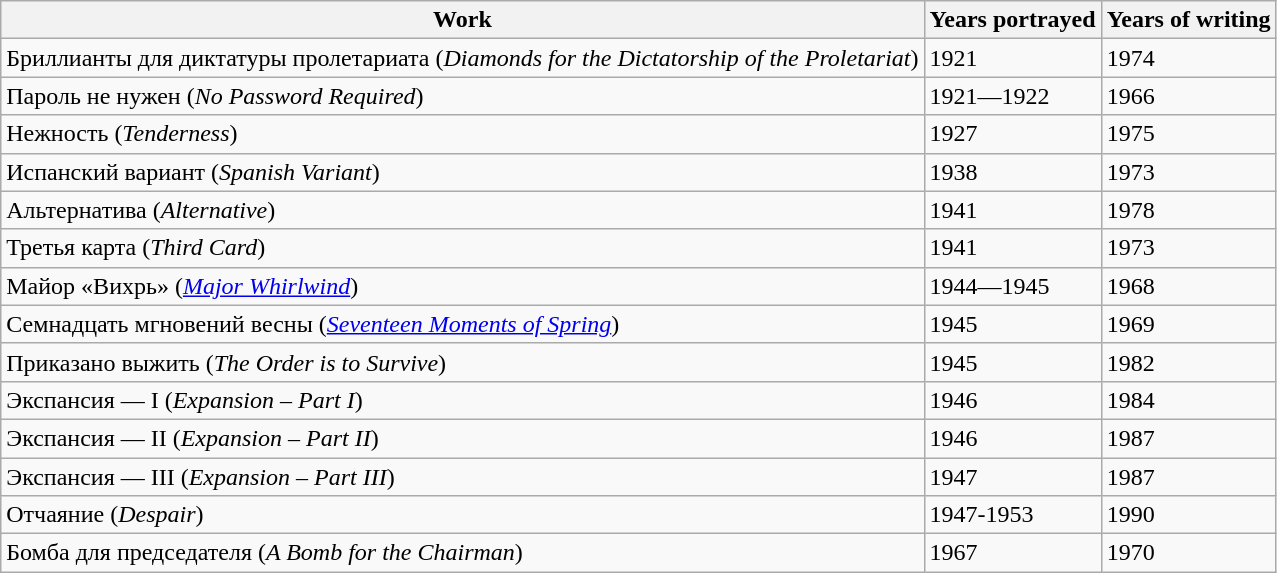<table class="wikitable sortable">
<tr>
<th>Work</th>
<th>Years portrayed</th>
<th>Years of writing</th>
</tr>
<tr>
<td>Бриллианты для диктатуры пролетариата (<em>Diamonds for the Dictatorship of the Proletariat</em>)</td>
<td>1921</td>
<td>1974</td>
</tr>
<tr>
<td>Пароль не нужен (<em>No Password Required</em>)</td>
<td>1921—1922</td>
<td>1966</td>
</tr>
<tr>
<td>Нежность (<em>Tenderness</em>)</td>
<td>1927</td>
<td>1975</td>
</tr>
<tr>
<td>Испанский вариант (<em>Spanish Variant</em>)</td>
<td>1938</td>
<td>1973</td>
</tr>
<tr>
<td>Альтернатива (<em>Alternative</em>)</td>
<td>1941</td>
<td>1978</td>
</tr>
<tr>
<td>Третья карта (<em>Third Card</em>)</td>
<td>1941</td>
<td>1973</td>
</tr>
<tr>
<td>Майор «Вихрь» (<em><a href='#'>Major Whirlwind</a></em>)</td>
<td>1944—1945</td>
<td>1968</td>
</tr>
<tr>
<td>Семнадцать мгновений весны (<em><a href='#'>Seventeen Moments of Spring</a></em>)</td>
<td>1945</td>
<td>1969</td>
</tr>
<tr>
<td>Приказано выжить (<em>The Order is to Survive</em>)</td>
<td>1945</td>
<td>1982</td>
</tr>
<tr>
<td>Экспансия — I (<em>Expansion – Part I</em>)</td>
<td>1946</td>
<td>1984</td>
</tr>
<tr>
<td>Экспансия — II (<em>Expansion – Part II</em>)</td>
<td>1946</td>
<td>1987</td>
</tr>
<tr>
<td>Экспансия — III (<em>Expansion – Part III</em>)</td>
<td>1947</td>
<td>1987</td>
</tr>
<tr>
<td>Отчаяние (<em>Despair</em>)</td>
<td>1947-1953</td>
<td>1990</td>
</tr>
<tr>
<td>Бомба для председателя (<em>A Bomb for the Chairman</em>)</td>
<td>1967</td>
<td>1970</td>
</tr>
</table>
